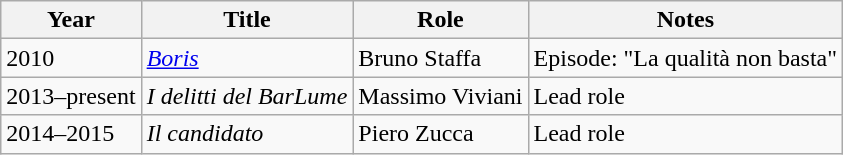<table class="wikitable">
<tr>
<th>Year</th>
<th>Title</th>
<th>Role</th>
<th>Notes</th>
</tr>
<tr>
<td>2010</td>
<td><em><a href='#'>Boris</a></em></td>
<td>Bruno Staffa</td>
<td>Episode: "La qualità non basta"</td>
</tr>
<tr>
<td>2013–present</td>
<td><em>I delitti del BarLume</em></td>
<td>Massimo Viviani</td>
<td>Lead role</td>
</tr>
<tr>
<td>2014–2015</td>
<td><em>Il candidato</em></td>
<td>Piero Zucca</td>
<td>Lead role</td>
</tr>
</table>
